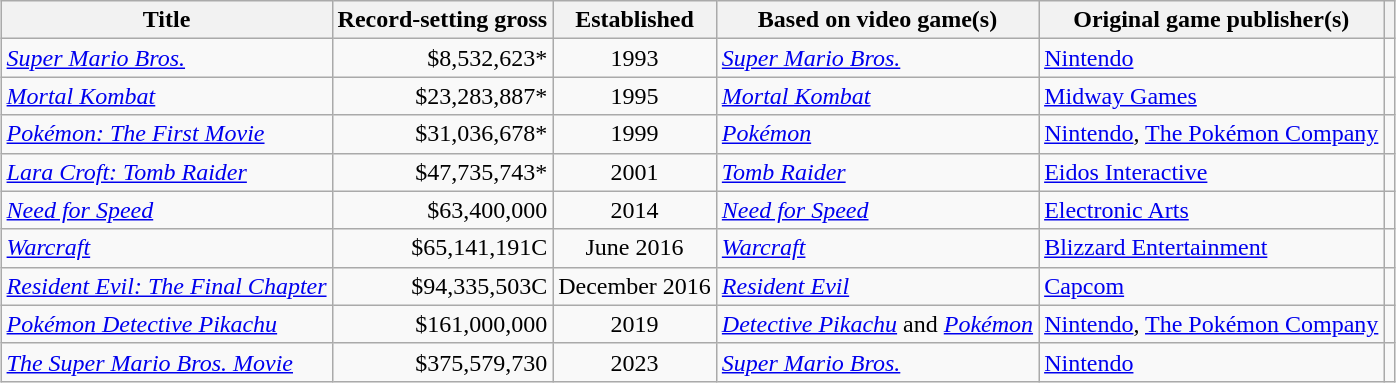<table class="wikitable" style="margin:auto;">
<tr>
<th scope="col">Title</th>
<th scope="col">Record-setting gross</th>
<th scope="col">Established</th>
<th>Based on video game(s)</th>
<th>Original game publisher(s)</th>
<th scope="col"></th>
</tr>
<tr>
<td scope="row"><em><a href='#'>Super Mario Bros.</a></em></td>
<td style="text-align:right;">$8,532,623*</td>
<td style="text-align:center;">1993</td>
<td><a href='#'><em>Super Mario Bros.</em></a></td>
<td><a href='#'>Nintendo</a></td>
<td></td>
</tr>
<tr>
<td scope="row"><em><a href='#'>Mortal Kombat</a></em></td>
<td style="text-align:right;">$23,283,887*</td>
<td style="text-align:center;">1995</td>
<td><em><a href='#'>Mortal Kombat</a></em></td>
<td><a href='#'>Midway Games</a></td>
<td></td>
</tr>
<tr>
<td scope="row"><em><a href='#'>Pokémon: The First Movie</a></em></td>
<td style="text-align:right;">$31,036,678*</td>
<td style="text-align:center;">1999</td>
<td><em><a href='#'>Pokémon</a></em></td>
<td><a href='#'>Nintendo</a>, <a href='#'>The Pokémon Company</a></td>
<td></td>
</tr>
<tr>
<td scope="row"><em><a href='#'>Lara Croft: Tomb Raider</a></em></td>
<td style="text-align:right;">$47,735,743*</td>
<td style="text-align:center;">2001</td>
<td><em><a href='#'>Tomb Raider</a></em></td>
<td><a href='#'>Eidos Interactive</a></td>
<td></td>
</tr>
<tr>
<td scope="row"><em><a href='#'>Need for Speed</a></em></td>
<td style="text-align:right;">$63,400,000</td>
<td style="text-align:center;">2014</td>
<td><em><a href='#'>Need for Speed</a></em></td>
<td><a href='#'>Electronic Arts</a></td>
<td></td>
</tr>
<tr>
<td scope="row"><em><a href='#'>Warcraft</a></em></td>
<td style="text-align:right;">$65,141,191C</td>
<td style="text-align:center;">June 2016</td>
<td><em><a href='#'>Warcraft</a></em></td>
<td><a href='#'>Blizzard Entertainment</a></td>
<td></td>
</tr>
<tr>
<td scope="row"><em><a href='#'>Resident Evil: The Final Chapter</a></em></td>
<td style="text-align:right;">$94,335,503C</td>
<td style="text-align:center;">December 2016</td>
<td><em><a href='#'>Resident Evil</a></em></td>
<td><a href='#'>Capcom</a></td>
<td></td>
</tr>
<tr>
<td><em><a href='#'>Pokémon Detective Pikachu</a></em></td>
<td style="text-align:right;">$161,000,000</td>
<td style="text-align:center;">2019</td>
<td><em><a href='#'>Detective Pikachu</a></em> and <em><a href='#'>Pokémon</a></em></td>
<td><a href='#'>Nintendo</a>, <a href='#'>The Pokémon Company</a></td>
<td></td>
</tr>
<tr>
<td><em><a href='#'>The Super Mario Bros. Movie</a></em></td>
<td style="text-align:right;">$375,579,730</td>
<td style="text-align:center;">2023</td>
<td><em><a href='#'>Super Mario Bros.</a></em></td>
<td><a href='#'>Nintendo</a></td>
<td></td>
</tr>
</table>
